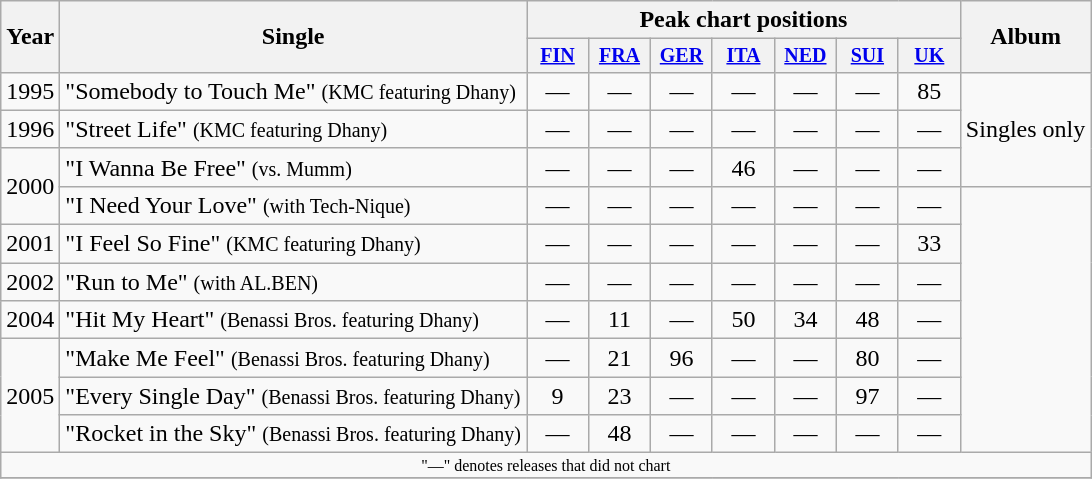<table class="wikitable" style="text-align:center;">
<tr>
<th rowspan="2">Year</th>
<th rowspan="2">Single</th>
<th colspan="7">Peak chart positions</th>
<th rowspan="2">Album</th>
</tr>
<tr style="font-size:smaller;">
<th width="35"><a href='#'>FIN</a><br></th>
<th width="35"><a href='#'>FRA</a><br></th>
<th width="35"><a href='#'>GER</a><br></th>
<th width="35"><a href='#'>ITA</a><br></th>
<th width="35"><a href='#'>NED</a><br></th>
<th width="35"><a href='#'>SUI</a><br></th>
<th width="35"><a href='#'>UK</a><br></th>
</tr>
<tr>
<td>1995</td>
<td align="left">"Somebody to Touch Me" <small>(KMC featuring Dhany)</small></td>
<td>—</td>
<td>—</td>
<td>—</td>
<td>—</td>
<td>—</td>
<td>—</td>
<td>85</td>
<td align="left" rowspan="3">Singles only</td>
</tr>
<tr>
<td>1996</td>
<td align="left">"Street Life" <small>(KMC featuring Dhany)</small></td>
<td>—</td>
<td>—</td>
<td>—</td>
<td>—</td>
<td>—</td>
<td>—</td>
<td>—</td>
</tr>
<tr>
<td rowspan=2>2000</td>
<td align="left">"I Wanna Be Free" <small>(vs. Mumm)</small></td>
<td>—</td>
<td>—</td>
<td>—</td>
<td>46</td>
<td>—</td>
<td>—</td>
<td>—</td>
</tr>
<tr>
<td align="left">"I Need Your Love" <small>(with Tech-Nique)</small></td>
<td>—</td>
<td>—</td>
<td>—</td>
<td>—</td>
<td>—</td>
<td>—</td>
<td>—</td>
</tr>
<tr>
<td>2001</td>
<td align="left">"I Feel So Fine" <small>(KMC featuring Dhany)</small></td>
<td>—</td>
<td>—</td>
<td>—</td>
<td>—</td>
<td>—</td>
<td>—</td>
<td>33</td>
</tr>
<tr>
<td>2002</td>
<td align="left">"Run to Me" <small>(with AL.BEN)</small></td>
<td>—</td>
<td>—</td>
<td>—</td>
<td>—</td>
<td>—</td>
<td>—</td>
<td>—</td>
</tr>
<tr>
<td>2004</td>
<td align="left">"Hit My Heart" <small>(Benassi Bros. featuring Dhany)</small></td>
<td>—</td>
<td>11</td>
<td>—</td>
<td>50</td>
<td>34</td>
<td>48</td>
<td>—</td>
</tr>
<tr>
<td rowspan=3>2005</td>
<td align="left">"Make Me Feel" <small>(Benassi Bros. featuring Dhany)</small></td>
<td>—</td>
<td>21</td>
<td>96</td>
<td>—</td>
<td>—</td>
<td>80</td>
<td>—</td>
</tr>
<tr>
<td align="left">"Every Single Day" <small>(Benassi Bros. featuring Dhany)</small></td>
<td>9</td>
<td>23</td>
<td>—</td>
<td>—</td>
<td>—</td>
<td>97</td>
<td>—</td>
</tr>
<tr>
<td align="left">"Rocket in the Sky" <small>(Benassi Bros. featuring Dhany)</small></td>
<td>—</td>
<td>48</td>
<td>—</td>
<td>—</td>
<td>—</td>
<td>—</td>
<td>—</td>
</tr>
<tr>
<td colspan="15" style="font-size:8pt">"—" denotes releases that did not chart</td>
</tr>
<tr>
</tr>
</table>
